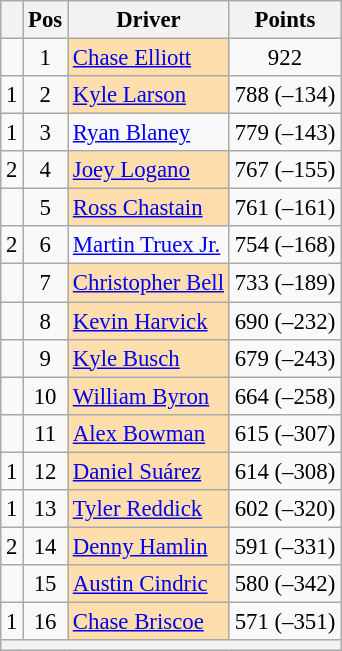<table class="wikitable" style="font-size: 95%;">
<tr>
<th></th>
<th>Pos</th>
<th>Driver</th>
<th>Points</th>
</tr>
<tr>
<td align="left"></td>
<td style="text-align:center;">1</td>
<td style="background:#FFDEAD;"><a href='#'>Chase Elliott</a></td>
<td style="text-align:center;">922</td>
</tr>
<tr>
<td align="left"> 1</td>
<td style="text-align:center;">2</td>
<td style="background:#FFDEAD;"><a href='#'>Kyle Larson</a></td>
<td style="text-align:center;">788 (–134)</td>
</tr>
<tr>
<td align="left"> 1</td>
<td style="text-align:center;">3</td>
<td><a href='#'>Ryan Blaney</a></td>
<td style="text-align:center;">779 (–143)</td>
</tr>
<tr>
<td align="left"> 2</td>
<td style="text-align:center;">4</td>
<td style="background:#FFDEAD;"><a href='#'>Joey Logano</a></td>
<td style="text-align:center;">767 (–155)</td>
</tr>
<tr>
<td align="left"></td>
<td style="text-align:center;">5</td>
<td style="background:#FFDEAD;"><a href='#'>Ross Chastain</a></td>
<td style="text-align:center;">761 (–161)</td>
</tr>
<tr>
<td align="left"> 2</td>
<td style="text-align:center;">6</td>
<td><a href='#'>Martin Truex Jr.</a></td>
<td style="text-align:center;">754 (–168)</td>
</tr>
<tr>
<td align="left"></td>
<td style="text-align:center;">7</td>
<td style="background:#FFDEAD;"><a href='#'>Christopher Bell</a></td>
<td style="text-align:center;">733 (–189)</td>
</tr>
<tr>
<td align="left"></td>
<td style="text-align:center;">8</td>
<td style="background:#FFDEAD;"><a href='#'>Kevin Harvick</a></td>
<td style="text-align:center;">690 (–232)</td>
</tr>
<tr>
<td align="left"></td>
<td style="text-align:center;">9</td>
<td style="background:#FFDEAD;"><a href='#'>Kyle Busch</a></td>
<td style="text-align:center;">679 (–243)</td>
</tr>
<tr>
<td align="left"></td>
<td style="text-align:center;">10</td>
<td style="background:#FFDEAD;"><a href='#'>William Byron</a></td>
<td style="text-align:center;">664 (–258)</td>
</tr>
<tr>
<td align="left"></td>
<td style="text-align:center;">11</td>
<td style="background:#FFDEAD;"><a href='#'>Alex Bowman</a></td>
<td style="text-align:center;">615 (–307)</td>
</tr>
<tr>
<td align="left"> 1</td>
<td style="text-align:center;">12</td>
<td style="background:#FFDEAD;"><a href='#'>Daniel Suárez</a></td>
<td style="text-align:center;">614 (–308)</td>
</tr>
<tr>
<td align="left"> 1</td>
<td style="text-align:center;">13</td>
<td style="background:#FFDEAD;"><a href='#'>Tyler Reddick</a></td>
<td style="text-align:center;">602 (–320)</td>
</tr>
<tr>
<td align="left"> 2</td>
<td style="text-align:center;">14</td>
<td style="background:#FFDEAD;"><a href='#'>Denny Hamlin</a></td>
<td style="text-align:center;">591 (–331)</td>
</tr>
<tr>
<td align="left"></td>
<td style="text-align:center;">15</td>
<td style="background:#FFDEAD;"><a href='#'>Austin Cindric</a></td>
<td style="text-align:center;">580 (–342)</td>
</tr>
<tr>
<td align="left"> 1</td>
<td style="text-align:center;">16</td>
<td style="background:#FFDEAD;"><a href='#'>Chase Briscoe</a></td>
<td style="text-align:center;">571 (–351)</td>
</tr>
<tr class="sortbottom">
<th colspan="9"></th>
</tr>
</table>
